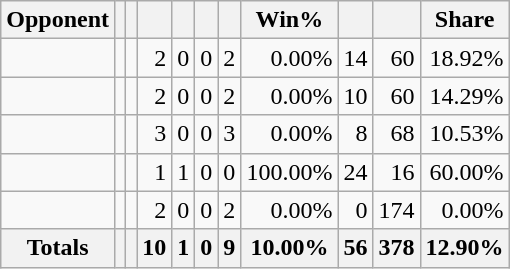<table class="wikitable sortable" style="text-align:right;">
<tr>
<th>Opponent</th>
<th></th>
<th></th>
<th></th>
<th></th>
<th></th>
<th></th>
<th>Win%</th>
<th></th>
<th></th>
<th>Share</th>
</tr>
<tr>
<td align=left></td>
<td></td>
<td></td>
<td>2</td>
<td>0</td>
<td>0</td>
<td>2</td>
<td>0.00%</td>
<td>14</td>
<td>60</td>
<td>18.92%</td>
</tr>
<tr>
<td align=left></td>
<td></td>
<td></td>
<td>2</td>
<td>0</td>
<td>0</td>
<td>2</td>
<td>0.00%</td>
<td>10</td>
<td>60</td>
<td>14.29%</td>
</tr>
<tr>
<td align=left></td>
<td></td>
<td></td>
<td>3</td>
<td>0</td>
<td>0</td>
<td>3</td>
<td>0.00%</td>
<td>8</td>
<td>68</td>
<td>10.53%</td>
</tr>
<tr>
<td align=left></td>
<td></td>
<td></td>
<td>1</td>
<td>1</td>
<td>0</td>
<td>0</td>
<td>100.00%</td>
<td>24</td>
<td>16</td>
<td>60.00%</td>
</tr>
<tr>
<td align=left></td>
<td></td>
<td></td>
<td>2</td>
<td>0</td>
<td>0</td>
<td>2</td>
<td>0.00%</td>
<td>0</td>
<td>174</td>
<td>0.00%</td>
</tr>
<tr>
<th align=left><strong>Totals</strong></th>
<th><strong></strong></th>
<th><strong></strong></th>
<th><strong>10</strong></th>
<th><strong>1</strong></th>
<th><strong>0</strong></th>
<th><strong>9</strong></th>
<th><strong>10.00%</strong></th>
<th><strong>56</strong></th>
<th><strong>378</strong></th>
<th><strong>12.90%</strong></th>
</tr>
</table>
